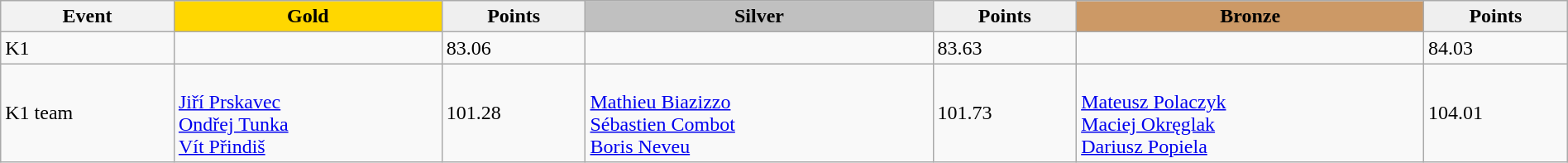<table class="wikitable" width="100%">
<tr>
<th>Event</th>
<td align="center" bgcolor="gold"><strong>Gold</strong></td>
<td align="center" bgcolor="EFEFEF"><strong>Points</strong></td>
<td align="center" bgcolor="silver"><strong>Silver</strong></td>
<td align="center" bgcolor="EFEFEF"><strong>Points</strong></td>
<td align="center" bgcolor="CC9966"><strong>Bronze</strong></td>
<td align="center" bgcolor="EFEFEF"><strong>Points</strong></td>
</tr>
<tr>
<td>K1</td>
<td></td>
<td>83.06</td>
<td></td>
<td>83.63</td>
<td></td>
<td>84.03</td>
</tr>
<tr>
<td>K1 team</td>
<td><br><a href='#'>Jiří Prskavec</a><br><a href='#'>Ondřej Tunka</a><br><a href='#'>Vít Přindiš</a></td>
<td>101.28</td>
<td><br><a href='#'>Mathieu Biazizzo</a><br><a href='#'>Sébastien Combot</a><br><a href='#'>Boris Neveu</a></td>
<td>101.73</td>
<td><br><a href='#'>Mateusz Polaczyk</a><br><a href='#'>Maciej Okręglak</a><br><a href='#'>Dariusz Popiela</a></td>
<td>104.01</td>
</tr>
</table>
